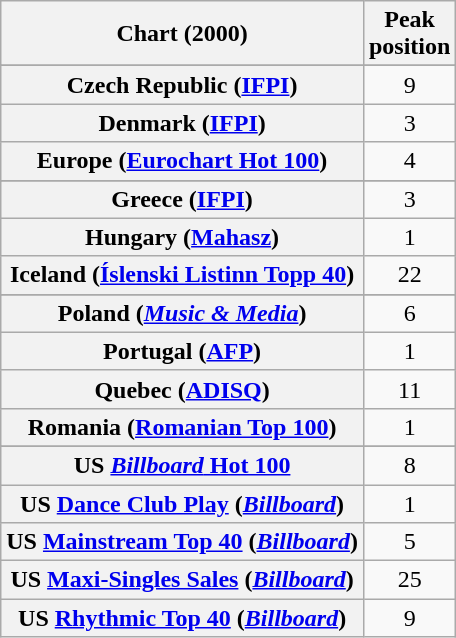<table class="wikitable sortable plainrowheaders" style="text-align:center">
<tr>
<th scope="col">Chart (2000)</th>
<th scope="col">Peak<br>position</th>
</tr>
<tr>
</tr>
<tr>
</tr>
<tr>
</tr>
<tr>
</tr>
<tr>
</tr>
<tr>
</tr>
<tr>
</tr>
<tr>
<th scope="row">Czech Republic (<a href='#'>IFPI</a>)</th>
<td>9</td>
</tr>
<tr>
<th scope="row">Denmark (<a href='#'>IFPI</a>)</th>
<td>3</td>
</tr>
<tr>
<th scope="row">Europe (<a href='#'>Eurochart Hot 100</a>)</th>
<td>4</td>
</tr>
<tr>
</tr>
<tr>
</tr>
<tr>
</tr>
<tr>
<th scope="row">Greece (<a href='#'>IFPI</a>)</th>
<td>3</td>
</tr>
<tr>
<th scope="row">Hungary (<a href='#'>Mahasz</a>)</th>
<td>1</td>
</tr>
<tr>
<th scope="row">Iceland (<a href='#'>Íslenski Listinn Topp 40</a>)</th>
<td>22</td>
</tr>
<tr>
</tr>
<tr>
</tr>
<tr>
</tr>
<tr>
</tr>
<tr>
</tr>
<tr>
</tr>
<tr>
<th scope="row">Poland (<em><a href='#'>Music & Media</a></em>)</th>
<td>6</td>
</tr>
<tr>
<th scope="row">Portugal (<a href='#'>AFP</a>)</th>
<td>1</td>
</tr>
<tr>
<th scope="row">Quebec (<a href='#'>ADISQ</a>)</th>
<td>11</td>
</tr>
<tr>
<th scope="row">Romania (<a href='#'>Romanian Top 100</a>)</th>
<td>1</td>
</tr>
<tr>
</tr>
<tr>
</tr>
<tr>
</tr>
<tr>
</tr>
<tr>
</tr>
<tr>
<th scope="row">US <a href='#'><em>Billboard</em> Hot 100</a></th>
<td>8</td>
</tr>
<tr>
<th scope="row">US <a href='#'>Dance Club Play</a> (<em><a href='#'>Billboard</a></em>)</th>
<td>1</td>
</tr>
<tr>
<th scope="row">US <a href='#'>Mainstream Top 40</a> (<em><a href='#'>Billboard</a></em>)</th>
<td>5</td>
</tr>
<tr>
<th scope="row">US <a href='#'>Maxi-Singles Sales</a> (<em><a href='#'>Billboard</a></em>)</th>
<td>25</td>
</tr>
<tr>
<th scope="row">US <a href='#'>Rhythmic Top 40</a> (<em><a href='#'>Billboard</a></em>)</th>
<td>9</td>
</tr>
</table>
